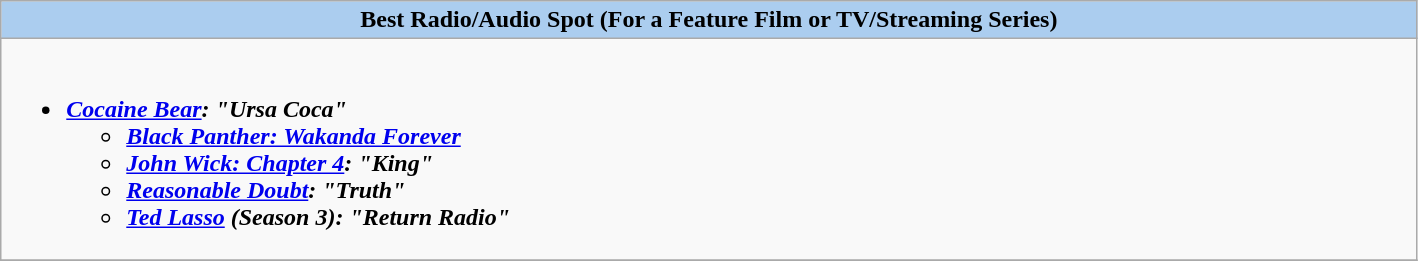<table role="presentation" class=wikitable>
<tr>
<th style="background:#abcdef;" width="50%">Best Radio/Audio Spot (For a Feature Film or TV/Streaming Series)</th>
</tr>
<tr>
<td valign="top"><br><ul><li><strong><em><a href='#'>Cocaine Bear</a><em>: "Ursa Coca"<strong><ul><li></em><a href='#'>Black Panther: Wakanda Forever</a><em></li><li></em><a href='#'>John Wick: Chapter 4</a><em>: "King"</li><li></em><a href='#'>Reasonable Doubt</a><em>: "Truth"</li><li></em><a href='#'>Ted Lasso</a><em> (Season 3): "Return Radio"</li></ul></li></ul></td>
</tr>
<tr>
</tr>
</table>
